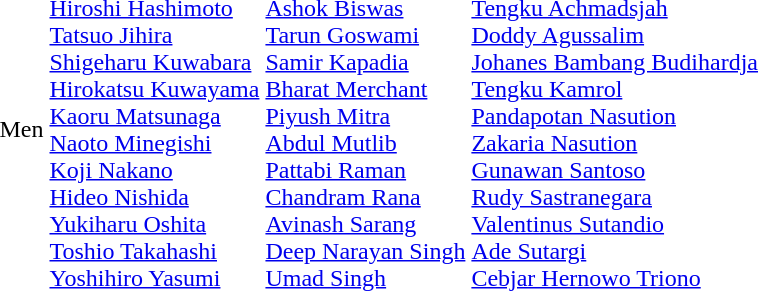<table>
<tr>
<td>Men<br></td>
<td><br><a href='#'>Hiroshi Hashimoto</a><br><a href='#'>Tatsuo Jihira</a><br><a href='#'>Shigeharu Kuwabara</a><br><a href='#'>Hirokatsu Kuwayama</a><br><a href='#'>Kaoru Matsunaga</a><br><a href='#'>Naoto Minegishi</a><br><a href='#'>Koji Nakano</a><br><a href='#'>Hideo Nishida</a><br><a href='#'>Yukiharu Oshita</a><br><a href='#'>Toshio Takahashi</a><br><a href='#'>Yoshihiro Yasumi</a></td>
<td><br><a href='#'>Ashok Biswas</a><br><a href='#'>Tarun Goswami</a><br><a href='#'>Samir Kapadia</a><br><a href='#'>Bharat Merchant</a><br><a href='#'>Piyush Mitra</a><br><a href='#'>Abdul Mutlib</a><br><a href='#'>Pattabi Raman</a><br><a href='#'>Chandram Rana</a><br><a href='#'>Avinash Sarang</a><br><a href='#'>Deep Narayan Singh</a><br><a href='#'>Umad Singh</a></td>
<td><br><a href='#'>Tengku Achmadsjah</a><br><a href='#'>Doddy Agussalim</a><br><a href='#'>Johanes Bambang Budihardja</a><br><a href='#'>Tengku Kamrol</a><br><a href='#'>Pandapotan Nasution</a><br><a href='#'>Zakaria Nasution</a><br><a href='#'>Gunawan Santoso</a><br><a href='#'>Rudy Sastranegara</a><br><a href='#'>Valentinus Sutandio</a><br><a href='#'>Ade Sutargi</a><br><a href='#'>Cebjar Hernowo Triono</a></td>
</tr>
</table>
